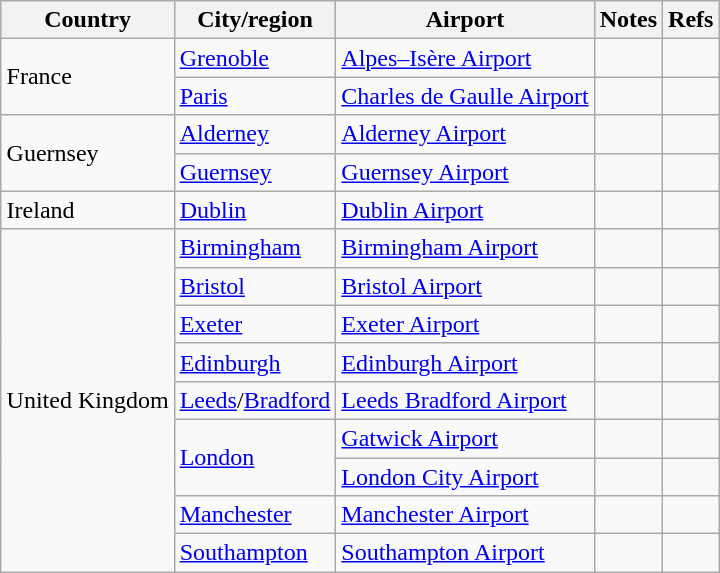<table class="wikitable" style="margin:1em auto;">
<tr>
<th>Country</th>
<th>City/region</th>
<th>Airport</th>
<th>Notes</th>
<th>Refs</th>
</tr>
<tr>
<td rowspan="2">France</td>
<td><a href='#'>Grenoble</a></td>
<td><a href='#'>Alpes–Isère Airport</a></td>
<td></td>
<td></td>
</tr>
<tr>
<td><a href='#'>Paris</a></td>
<td><a href='#'>Charles de Gaulle Airport</a></td>
<td></td>
<td></td>
</tr>
<tr>
<td rowspan="2">Guernsey</td>
<td><a href='#'>Alderney</a></td>
<td><a href='#'>Alderney Airport</a></td>
<td></td>
<td></td>
</tr>
<tr>
<td><a href='#'>Guernsey</a></td>
<td><a href='#'>Guernsey Airport</a></td>
<td></td>
<td></td>
</tr>
<tr>
<td>Ireland</td>
<td><a href='#'>Dublin</a></td>
<td><a href='#'>Dublin Airport</a></td>
<td></td>
<td></td>
</tr>
<tr>
<td rowspan="13">United Kingdom</td>
<td><a href='#'>Birmingham</a></td>
<td><a href='#'>Birmingham Airport</a></td>
<td></td>
<td></td>
</tr>
<tr>
<td><a href='#'>Bristol</a></td>
<td><a href='#'>Bristol Airport</a></td>
<td></td>
<td></td>
</tr>
<tr>
<td><a href='#'>Exeter</a></td>
<td><a href='#'>Exeter Airport</a></td>
<td></td>
<td></td>
</tr>
<tr>
<td><a href='#'>Edinburgh</a></td>
<td><a href='#'>Edinburgh Airport</a></td>
<td></td>
<td></td>
</tr>
<tr>
<td><a href='#'>Leeds</a>/<a href='#'>Bradford</a></td>
<td><a href='#'>Leeds Bradford Airport</a></td>
<td></td>
<td></td>
</tr>
<tr>
<td rowspan="2"><a href='#'>London</a></td>
<td><a href='#'>Gatwick Airport</a></td>
<td></td>
<td></td>
</tr>
<tr>
<td><a href='#'>London City Airport</a></td>
<td></td>
<td></td>
</tr>
<tr>
<td><a href='#'>Manchester</a></td>
<td><a href='#'>Manchester Airport</a></td>
<td></td>
<td></td>
</tr>
<tr>
<td><a href='#'>Southampton</a></td>
<td><a href='#'>Southampton Airport</a></td>
<td></td>
<td></td>
</tr>
</table>
